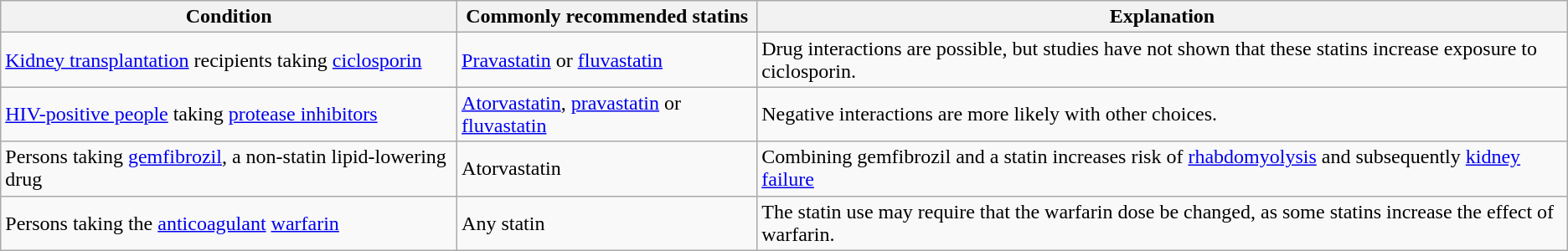<table class="wikitable" style="float: right">
<tr>
<th>Condition</th>
<th>Commonly recommended statins</th>
<th>Explanation</th>
</tr>
<tr>
<td><a href='#'>Kidney transplantation</a> recipients taking <a href='#'>ciclosporin</a></td>
<td><a href='#'>Pravastatin</a> or <a href='#'>fluvastatin</a></td>
<td>Drug interactions are possible, but studies have not shown that these statins increase exposure to ciclosporin.</td>
</tr>
<tr>
<td><a href='#'>HIV-positive people</a> taking <a href='#'>protease inhibitors</a></td>
<td><a href='#'>Atorvastatin</a>, <a href='#'>pravastatin</a> or <a href='#'>fluvastatin</a></td>
<td>Negative interactions are more likely with other choices.</td>
</tr>
<tr>
<td>Persons taking <a href='#'>gemfibrozil</a>, a non-statin lipid-lowering drug</td>
<td>Atorvastatin</td>
<td>Combining gemfibrozil and a statin increases risk of <a href='#'>rhabdomyolysis</a> and subsequently <a href='#'>kidney failure</a></td>
</tr>
<tr>
<td>Persons taking the <a href='#'>anticoagulant</a> <a href='#'>warfarin</a></td>
<td>Any statin</td>
<td>The statin use may require that the warfarin dose be changed, as some statins increase the effect of warfarin.</td>
</tr>
</table>
